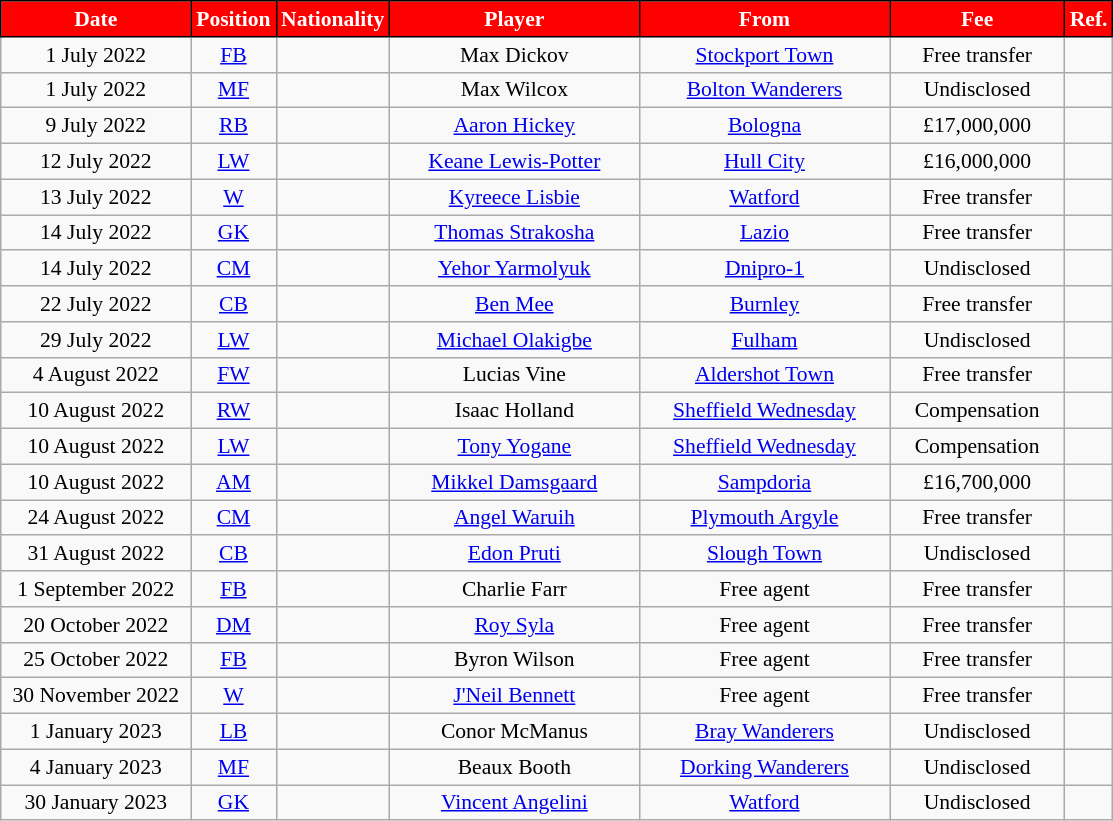<table class="wikitable"  style="text-align:center; font-size:90%; ">
<tr>
<th style="background:#FF0000;color:white;border:1px solid black; width:120px;">Date</th>
<th style="background:#FF0000;color:white;border:1px solid black; width:50px;">Position</th>
<th style="background:#FF0000;color:white;border:1px solid black; width:50px;">Nationality</th>
<th style="background:#FF0000;color:white;border:1px solid black; width:160px;">Player</th>
<th style="background:#FF0000;color:white;border:1px solid black; width:160px;">From</th>
<th style="background:#FF0000;color:white;border:1px solid black; width:110px;">Fee</th>
<th style="background:#FF0000;color:white;border:1px solid black; width:25px;">Ref.</th>
</tr>
<tr>
<td>1 July 2022</td>
<td><a href='#'>FB</a></td>
<td></td>
<td>Max Dickov</td>
<td> <a href='#'>Stockport Town</a></td>
<td>Free transfer</td>
<td></td>
</tr>
<tr>
<td>1 July 2022</td>
<td><a href='#'>MF</a></td>
<td></td>
<td>Max Wilcox</td>
<td> <a href='#'>Bolton Wanderers</a></td>
<td>Undisclosed</td>
<td></td>
</tr>
<tr>
<td>9 July 2022</td>
<td><a href='#'>RB</a></td>
<td></td>
<td><a href='#'>Aaron Hickey</a></td>
<td> <a href='#'>Bologna</a></td>
<td>£17,000,000</td>
<td></td>
</tr>
<tr>
<td>12 July 2022</td>
<td><a href='#'>LW</a></td>
<td></td>
<td><a href='#'>Keane Lewis-Potter</a></td>
<td> <a href='#'>Hull City</a></td>
<td>£16,000,000</td>
<td></td>
</tr>
<tr>
<td>13 July 2022</td>
<td><a href='#'>W</a></td>
<td></td>
<td><a href='#'>Kyreece Lisbie</a></td>
<td> <a href='#'>Watford</a></td>
<td>Free transfer</td>
<td></td>
</tr>
<tr>
<td>14 July 2022</td>
<td><a href='#'>GK</a></td>
<td></td>
<td><a href='#'>Thomas Strakosha</a></td>
<td> <a href='#'>Lazio</a></td>
<td>Free transfer</td>
<td></td>
</tr>
<tr>
<td>14 July 2022</td>
<td><a href='#'>CM</a></td>
<td></td>
<td><a href='#'>Yehor Yarmolyuk</a></td>
<td> <a href='#'>Dnipro-1</a></td>
<td>Undisclosed</td>
<td></td>
</tr>
<tr>
<td>22 July 2022</td>
<td><a href='#'>CB</a></td>
<td></td>
<td><a href='#'>Ben Mee</a></td>
<td> <a href='#'>Burnley</a></td>
<td>Free transfer</td>
<td></td>
</tr>
<tr>
<td>29 July 2022</td>
<td><a href='#'>LW</a></td>
<td></td>
<td><a href='#'>Michael Olakigbe</a></td>
<td> <a href='#'>Fulham</a></td>
<td>Undisclosed</td>
<td></td>
</tr>
<tr>
<td>4 August 2022</td>
<td><a href='#'>FW</a></td>
<td></td>
<td>Lucias Vine</td>
<td> <a href='#'>Aldershot Town</a></td>
<td>Free transfer</td>
<td></td>
</tr>
<tr>
<td>10 August 2022</td>
<td><a href='#'>RW</a></td>
<td></td>
<td>Isaac Holland</td>
<td> <a href='#'>Sheffield Wednesday</a></td>
<td>Compensation</td>
<td></td>
</tr>
<tr>
<td>10 August 2022</td>
<td><a href='#'>LW</a></td>
<td></td>
<td><a href='#'>Tony Yogane</a></td>
<td> <a href='#'>Sheffield Wednesday</a></td>
<td>Compensation</td>
<td></td>
</tr>
<tr>
<td>10 August 2022</td>
<td><a href='#'>AM</a></td>
<td></td>
<td><a href='#'>Mikkel Damsgaard</a></td>
<td> <a href='#'>Sampdoria</a></td>
<td>£16,700,000</td>
<td></td>
</tr>
<tr>
<td>24 August 2022</td>
<td><a href='#'>CM</a></td>
<td></td>
<td><a href='#'>Angel Waruih</a></td>
<td> <a href='#'>Plymouth Argyle</a></td>
<td>Free transfer</td>
<td></td>
</tr>
<tr>
<td>31 August 2022</td>
<td><a href='#'>CB</a></td>
<td></td>
<td><a href='#'>Edon Pruti</a></td>
<td> <a href='#'>Slough Town</a></td>
<td>Undisclosed</td>
<td></td>
</tr>
<tr>
<td>1 September 2022</td>
<td><a href='#'>FB</a></td>
<td></td>
<td>Charlie Farr</td>
<td>Free agent</td>
<td>Free transfer</td>
<td></td>
</tr>
<tr>
<td>20 October 2022</td>
<td><a href='#'>DM</a></td>
<td></td>
<td><a href='#'>Roy Syla</a></td>
<td>Free agent</td>
<td>Free transfer</td>
<td></td>
</tr>
<tr>
<td>25 October 2022</td>
<td><a href='#'>FB</a></td>
<td></td>
<td>Byron Wilson</td>
<td>Free agent</td>
<td>Free transfer</td>
<td></td>
</tr>
<tr>
<td>30 November 2022</td>
<td><a href='#'>W</a></td>
<td></td>
<td><a href='#'>J'Neil Bennett</a></td>
<td>Free agent</td>
<td>Free transfer</td>
<td></td>
</tr>
<tr>
<td>1 January 2023</td>
<td><a href='#'>LB</a></td>
<td></td>
<td>Conor McManus</td>
<td> <a href='#'>Bray Wanderers</a></td>
<td>Undisclosed</td>
<td></td>
</tr>
<tr>
<td>4 January 2023</td>
<td><a href='#'>MF</a></td>
<td></td>
<td>Beaux Booth</td>
<td> <a href='#'>Dorking Wanderers</a></td>
<td>Undisclosed</td>
<td></td>
</tr>
<tr>
<td>30 January 2023</td>
<td><a href='#'>GK</a></td>
<td></td>
<td><a href='#'>Vincent Angelini</a></td>
<td> <a href='#'>Watford</a></td>
<td>Undisclosed</td>
<td></td>
</tr>
</table>
